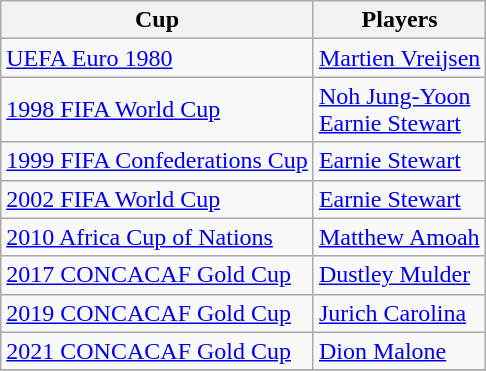<table class="wikitable" style="text-align: left">
<tr style="text-align: center">
<th>Cup</th>
<th>Players</th>
</tr>
<tr>
<td align="left"> <a href='#'>UEFA Euro 1980</a></td>
<td> <a href='#'>Martien Vreijsen</a></td>
</tr>
<tr>
<td align="left"> <a href='#'>1998 FIFA World Cup</a></td>
<td> <a href='#'>Noh Jung-Yoon</a><br> <a href='#'>Earnie Stewart</a></td>
</tr>
<tr>
<td align="left"> <a href='#'>1999 FIFA Confederations Cup</a></td>
<td> <a href='#'>Earnie Stewart</a></td>
</tr>
<tr>
<td align="left"> <a href='#'>2002 FIFA World Cup</a></td>
<td> <a href='#'>Earnie Stewart</a></td>
</tr>
<tr>
<td align="left"> <a href='#'>2010 Africa Cup of Nations</a></td>
<td> <a href='#'>Matthew Amoah</a></td>
</tr>
<tr>
<td align="left"> <a href='#'>2017 CONCACAF Gold Cup</a></td>
<td> <a href='#'>Dustley Mulder</a></td>
</tr>
<tr>
<td align="left"> <a href='#'>2019 CONCACAF Gold Cup</a></td>
<td> <a href='#'>Jurich Carolina</a></td>
</tr>
<tr>
<td align="left"> <a href='#'>2021 CONCACAF Gold Cup</a></td>
<td> <a href='#'>Dion Malone</a></td>
</tr>
<tr>
</tr>
</table>
